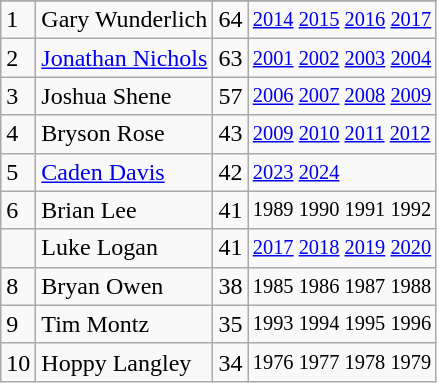<table class="wikitable">
<tr>
</tr>
<tr>
<td>1</td>
<td>Gary Wunderlich</td>
<td>64</td>
<td style="font-size:85%;"><a href='#'>2014</a> <a href='#'>2015</a> <a href='#'>2016</a> <a href='#'>2017</a></td>
</tr>
<tr>
<td>2</td>
<td><a href='#'>Jonathan Nichols</a></td>
<td>63</td>
<td style="font-size:85%;"><a href='#'>2001</a> <a href='#'>2002</a> <a href='#'>2003</a> <a href='#'>2004</a></td>
</tr>
<tr>
<td>3</td>
<td>Joshua Shene</td>
<td>57</td>
<td style="font-size:85%;"><a href='#'>2006</a> <a href='#'>2007</a> <a href='#'>2008</a> <a href='#'>2009</a></td>
</tr>
<tr>
<td>4</td>
<td>Bryson Rose</td>
<td>43</td>
<td style="font-size:85%;"><a href='#'>2009</a> <a href='#'>2010</a> <a href='#'>2011</a> <a href='#'>2012</a></td>
</tr>
<tr>
<td>5</td>
<td><a href='#'>Caden Davis</a></td>
<td>42</td>
<td style="font-size:85%;"><a href='#'>2023</a> <a href='#'>2024</a></td>
</tr>
<tr>
<td>6</td>
<td>Brian Lee</td>
<td>41</td>
<td style="font-size:85%;">1989 1990 1991 1992</td>
</tr>
<tr>
<td></td>
<td>Luke Logan</td>
<td>41</td>
<td style="font-size:85%;"><a href='#'>2017</a> <a href='#'>2018</a> <a href='#'>2019</a> <a href='#'>2020</a></td>
</tr>
<tr>
<td>8</td>
<td>Bryan Owen</td>
<td>38</td>
<td style="font-size:85%;">1985 1986 1987 1988</td>
</tr>
<tr>
<td>9</td>
<td>Tim Montz</td>
<td>35</td>
<td style="font-size:85%;">1993 1994 1995 1996</td>
</tr>
<tr>
<td>10</td>
<td>Hoppy Langley</td>
<td>34</td>
<td style="font-size:85%;">1976 1977 1978 1979</td>
</tr>
</table>
